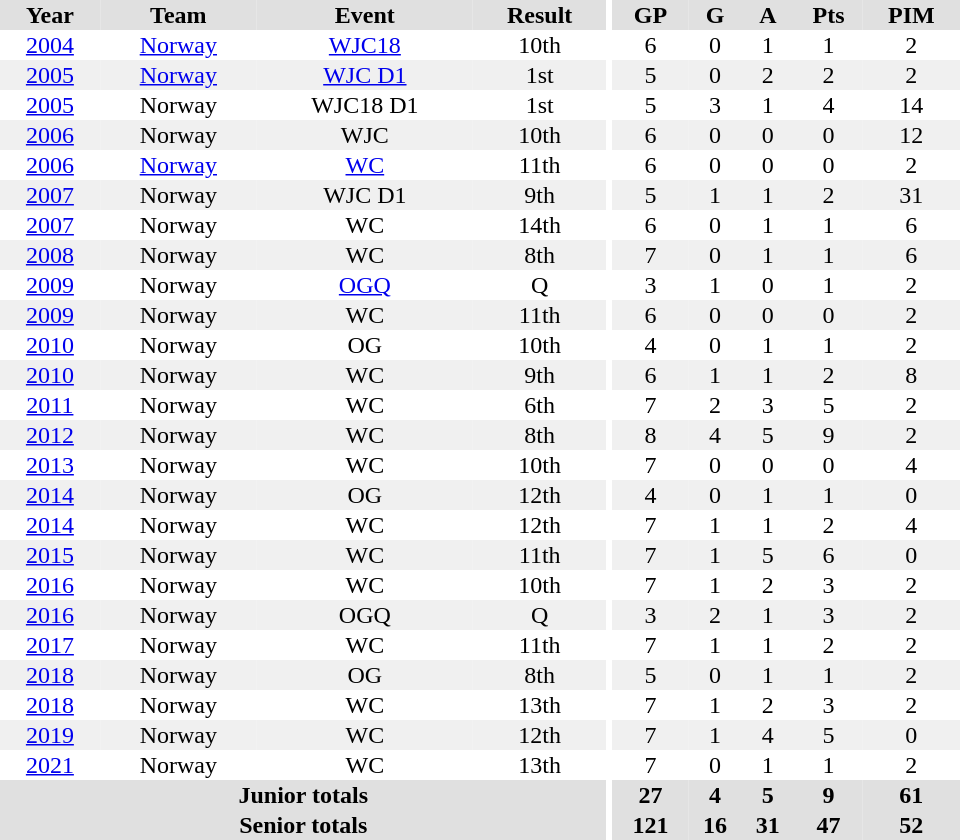<table border="0" cellpadding="1" cellspacing="0" ID="Table3" style="text-align:center; width:40em">
<tr ALIGN="center" bgcolor="#e0e0e0">
<th>Year</th>
<th>Team</th>
<th>Event</th>
<th>Result</th>
<th rowspan="99" bgcolor="#ffffff"></th>
<th>GP</th>
<th>G</th>
<th>A</th>
<th>Pts</th>
<th>PIM</th>
</tr>
<tr>
<td><a href='#'>2004</a></td>
<td><a href='#'>Norway</a></td>
<td><a href='#'>WJC18</a></td>
<td>10th</td>
<td>6</td>
<td>0</td>
<td>1</td>
<td>1</td>
<td>2</td>
</tr>
<tr bgcolor="#f0f0f0">
<td><a href='#'>2005</a></td>
<td><a href='#'>Norway</a></td>
<td><a href='#'>WJC D1</a></td>
<td>1st</td>
<td>5</td>
<td>0</td>
<td>2</td>
<td>2</td>
<td>2</td>
</tr>
<tr>
<td><a href='#'>2005</a></td>
<td>Norway</td>
<td>WJC18 D1</td>
<td>1st</td>
<td>5</td>
<td>3</td>
<td>1</td>
<td>4</td>
<td>14</td>
</tr>
<tr bgcolor="#f0f0f0">
<td><a href='#'>2006</a></td>
<td>Norway</td>
<td>WJC</td>
<td>10th</td>
<td>6</td>
<td>0</td>
<td>0</td>
<td>0</td>
<td>12</td>
</tr>
<tr>
<td><a href='#'>2006</a></td>
<td><a href='#'>Norway</a></td>
<td><a href='#'>WC</a></td>
<td>11th</td>
<td>6</td>
<td>0</td>
<td>0</td>
<td>0</td>
<td>2</td>
</tr>
<tr bgcolor="#f0f0f0">
<td><a href='#'>2007</a></td>
<td>Norway</td>
<td>WJC D1</td>
<td>9th</td>
<td>5</td>
<td>1</td>
<td>1</td>
<td>2</td>
<td>31</td>
</tr>
<tr>
<td><a href='#'>2007</a></td>
<td>Norway</td>
<td>WC</td>
<td>14th</td>
<td>6</td>
<td>0</td>
<td>1</td>
<td>1</td>
<td>6</td>
</tr>
<tr bgcolor="#f0f0f0">
<td><a href='#'>2008</a></td>
<td>Norway</td>
<td>WC</td>
<td>8th</td>
<td>7</td>
<td>0</td>
<td>1</td>
<td>1</td>
<td>6</td>
</tr>
<tr>
<td><a href='#'>2009</a></td>
<td>Norway</td>
<td><a href='#'>OGQ</a></td>
<td>Q</td>
<td>3</td>
<td>1</td>
<td>0</td>
<td>1</td>
<td>2</td>
</tr>
<tr bgcolor="#f0f0f0">
<td><a href='#'>2009</a></td>
<td>Norway</td>
<td>WC</td>
<td>11th</td>
<td>6</td>
<td>0</td>
<td>0</td>
<td>0</td>
<td>2</td>
</tr>
<tr>
<td><a href='#'>2010</a></td>
<td>Norway</td>
<td>OG</td>
<td>10th</td>
<td>4</td>
<td>0</td>
<td>1</td>
<td>1</td>
<td>2</td>
</tr>
<tr bgcolor="#f0f0f0">
<td><a href='#'>2010</a></td>
<td>Norway</td>
<td>WC</td>
<td>9th</td>
<td>6</td>
<td>1</td>
<td>1</td>
<td>2</td>
<td>8</td>
</tr>
<tr>
<td><a href='#'>2011</a></td>
<td>Norway</td>
<td>WC</td>
<td>6th</td>
<td>7</td>
<td>2</td>
<td>3</td>
<td>5</td>
<td>2</td>
</tr>
<tr bgcolor="#f0f0f0">
<td><a href='#'>2012</a></td>
<td>Norway</td>
<td>WC</td>
<td>8th</td>
<td>8</td>
<td>4</td>
<td>5</td>
<td>9</td>
<td>2</td>
</tr>
<tr>
<td><a href='#'>2013</a></td>
<td>Norway</td>
<td>WC</td>
<td>10th</td>
<td>7</td>
<td>0</td>
<td>0</td>
<td>0</td>
<td>4</td>
</tr>
<tr bgcolor="#f0f0f0">
<td><a href='#'>2014</a></td>
<td>Norway</td>
<td>OG</td>
<td>12th</td>
<td>4</td>
<td>0</td>
<td>1</td>
<td>1</td>
<td>0</td>
</tr>
<tr>
<td><a href='#'>2014</a></td>
<td>Norway</td>
<td>WC</td>
<td>12th</td>
<td>7</td>
<td>1</td>
<td>1</td>
<td>2</td>
<td>4</td>
</tr>
<tr bgcolor="#f0f0f0">
<td><a href='#'>2015</a></td>
<td>Norway</td>
<td>WC</td>
<td>11th</td>
<td>7</td>
<td>1</td>
<td>5</td>
<td>6</td>
<td>0</td>
</tr>
<tr>
<td><a href='#'>2016</a></td>
<td>Norway</td>
<td>WC</td>
<td>10th</td>
<td>7</td>
<td>1</td>
<td>2</td>
<td>3</td>
<td>2</td>
</tr>
<tr bgcolor="#f0f0f0">
<td><a href='#'>2016</a></td>
<td>Norway</td>
<td>OGQ</td>
<td>Q</td>
<td>3</td>
<td>2</td>
<td>1</td>
<td>3</td>
<td>2</td>
</tr>
<tr>
<td><a href='#'>2017</a></td>
<td>Norway</td>
<td>WC</td>
<td>11th</td>
<td>7</td>
<td>1</td>
<td>1</td>
<td>2</td>
<td>2</td>
</tr>
<tr bgcolor="#f0f0f0">
<td><a href='#'>2018</a></td>
<td>Norway</td>
<td>OG</td>
<td>8th</td>
<td>5</td>
<td>0</td>
<td>1</td>
<td>1</td>
<td>2</td>
</tr>
<tr>
<td><a href='#'>2018</a></td>
<td>Norway</td>
<td>WC</td>
<td>13th</td>
<td>7</td>
<td>1</td>
<td>2</td>
<td>3</td>
<td>2</td>
</tr>
<tr bgcolor="#f0f0f0">
<td><a href='#'>2019</a></td>
<td>Norway</td>
<td>WC</td>
<td>12th</td>
<td>7</td>
<td>1</td>
<td>4</td>
<td>5</td>
<td>0</td>
</tr>
<tr>
<td><a href='#'>2021</a></td>
<td>Norway</td>
<td>WC</td>
<td>13th</td>
<td>7</td>
<td>0</td>
<td>1</td>
<td>1</td>
<td>2</td>
</tr>
<tr bgcolor="#e0e0e0">
<th colspan="4">Junior totals</th>
<th>27</th>
<th>4</th>
<th>5</th>
<th>9</th>
<th>61</th>
</tr>
<tr bgcolor="#e0e0e0">
<th colspan="4">Senior totals</th>
<th>121</th>
<th>16</th>
<th>31</th>
<th>47</th>
<th>52</th>
</tr>
</table>
